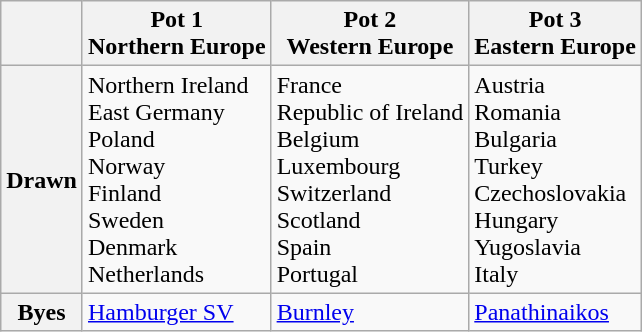<table class="wikitable">
<tr>
<th></th>
<th>Pot 1<br>Northern Europe</th>
<th>Pot 2<br>Western Europe</th>
<th>Pot 3<br>Eastern Europe</th>
</tr>
<tr>
<th>Drawn</th>
<td>Northern Ireland<br>East Germany<br>Poland<br>Norway<br>Finland<br>Sweden<br>Denmark<br>Netherlands</td>
<td>France<br>Republic of Ireland<br>Belgium<br>Luxembourg<br>Switzerland<br>Scotland<br>Spain<br>Portugal</td>
<td>Austria<br>Romania<br>Bulgaria<br>Turkey<br>Czechoslovakia<br>Hungary<br>Yugoslavia<br>Italy</td>
</tr>
<tr>
<th>Byes</th>
<td> <a href='#'>Hamburger SV</a></td>
<td> <a href='#'>Burnley</a></td>
<td> <a href='#'>Panathinaikos</a></td>
</tr>
</table>
